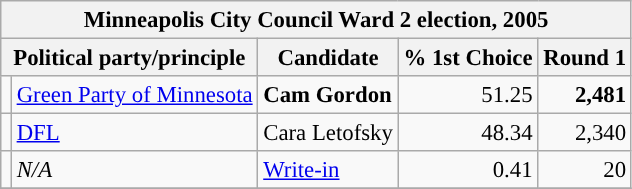<table class="wikitable" style="font-size:95%">
<tr>
<th colspan="5">Minneapolis City Council Ward 2 election, 2005</th>
</tr>
<tr>
<th colspan="2">Political party/principle</th>
<th>Candidate</th>
<th>% 1st Choice</th>
<th>Round 1</th>
</tr>
<tr>
<td style="background-color:"></td>
<td><a href='#'>Green Party of Minnesota</a></td>
<td><strong>Cam Gordon</strong></td>
<td align="right">51.25</td>
<td align="right"><strong>2,481</strong></td>
</tr>
<tr>
<td style="background-color:"></td>
<td><a href='#'>DFL</a></td>
<td>Cara Letofsky</td>
<td align="right">48.34</td>
<td align="right">2,340</td>
</tr>
<tr>
<td style="background-color:"></td>
<td><em>N/A</em></td>
<td><a href='#'>Write-in</a></td>
<td align="right">0.41</td>
<td align="right">20</td>
</tr>
<tr>
</tr>
</table>
